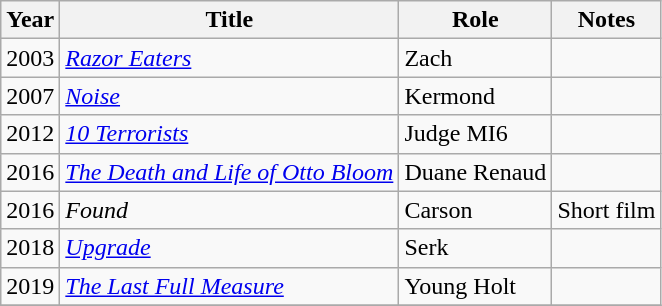<table class="wikitable sortable">
<tr>
<th>Year</th>
<th>Title</th>
<th>Role</th>
<th>Notes</th>
</tr>
<tr>
<td>2003</td>
<td><em><a href='#'>Razor Eaters</a></em></td>
<td>Zach</td>
<td></td>
</tr>
<tr>
<td>2007</td>
<td><em><a href='#'>Noise</a></em></td>
<td>Kermond</td>
<td></td>
</tr>
<tr>
<td>2012</td>
<td><em><a href='#'>10 Terrorists</a></em></td>
<td>Judge MI6</td>
<td></td>
</tr>
<tr>
<td>2016</td>
<td><em><a href='#'>The Death and Life of Otto Bloom</a></em></td>
<td>Duane Renaud</td>
<td></td>
</tr>
<tr>
<td>2016</td>
<td><em>Found</em></td>
<td>Carson</td>
<td>Short film</td>
</tr>
<tr>
<td>2018</td>
<td><em><a href='#'>Upgrade</a></em></td>
<td>Serk</td>
<td></td>
</tr>
<tr>
<td>2019</td>
<td><em><a href='#'>The Last Full Measure</a></em></td>
<td>Young Holt</td>
<td></td>
</tr>
<tr>
</tr>
</table>
